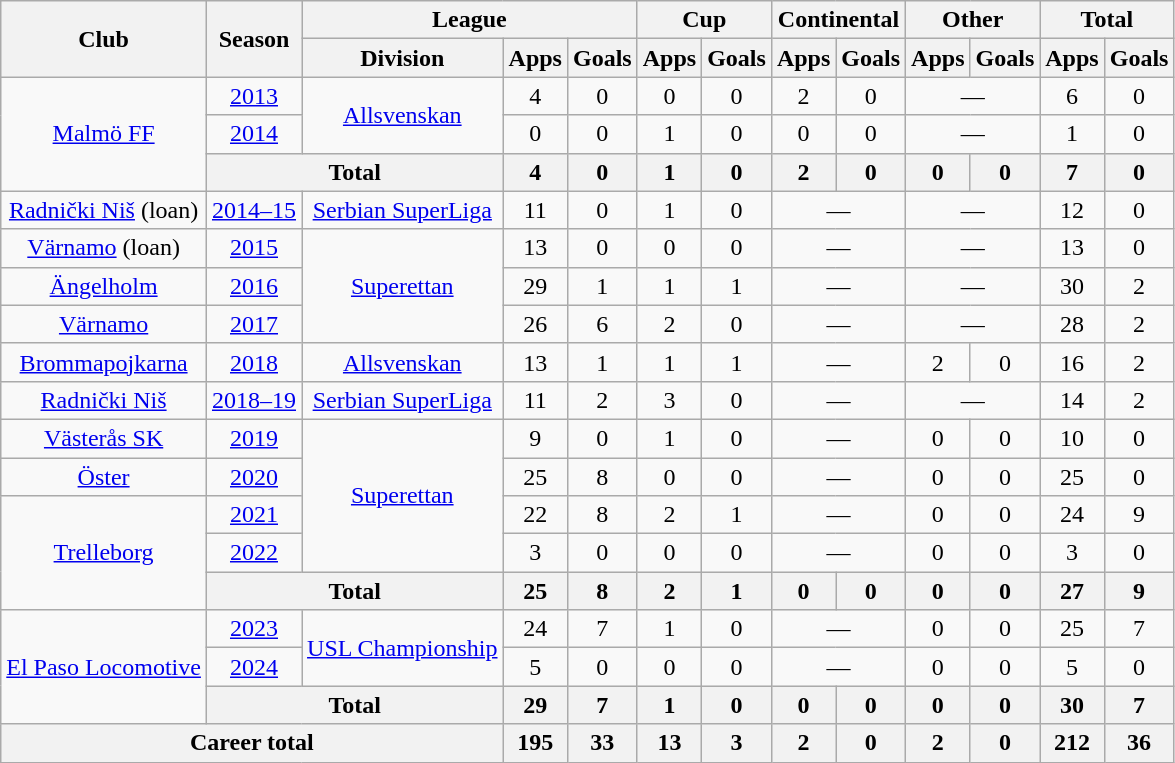<table class="wikitable" style="text-align:center;">
<tr>
<th rowspan="2">Club</th>
<th rowspan="2">Season</th>
<th colspan="3">League</th>
<th colspan="2">Cup</th>
<th colspan="2">Continental</th>
<th colspan="2">Other</th>
<th colspan="2">Total</th>
</tr>
<tr>
<th>Division</th>
<th>Apps</th>
<th>Goals</th>
<th>Apps</th>
<th>Goals</th>
<th>Apps</th>
<th>Goals</th>
<th>Apps</th>
<th>Goals</th>
<th>Apps</th>
<th>Goals</th>
</tr>
<tr>
<td rowspan="3"><a href='#'>Malmö FF</a></td>
<td><a href='#'>2013</a></td>
<td rowspan=2><a href='#'>Allsvenskan</a></td>
<td>4</td>
<td>0</td>
<td>0</td>
<td>0</td>
<td>2</td>
<td>0</td>
<td colspan="2">—</td>
<td>6</td>
<td>0</td>
</tr>
<tr>
<td><a href='#'>2014</a></td>
<td>0</td>
<td>0</td>
<td>1</td>
<td>0</td>
<td>0</td>
<td>0</td>
<td colspan="2">—</td>
<td>1</td>
<td>0</td>
</tr>
<tr>
<th colspan=2>Total</th>
<th>4</th>
<th>0</th>
<th>1</th>
<th>0</th>
<th>2</th>
<th>0</th>
<th>0</th>
<th>0</th>
<th>7</th>
<th>0</th>
</tr>
<tr>
<td><a href='#'>Radnički Niš</a> (loan)</td>
<td><a href='#'>2014–15</a></td>
<td><a href='#'>Serbian SuperLiga</a></td>
<td>11</td>
<td>0</td>
<td>1</td>
<td>0</td>
<td colspan="2">—</td>
<td colspan="2">—</td>
<td>12</td>
<td>0</td>
</tr>
<tr>
<td><a href='#'>Värnamo</a> (loan)</td>
<td><a href='#'>2015</a></td>
<td rowspan=3><a href='#'>Superettan</a></td>
<td>13</td>
<td>0</td>
<td>0</td>
<td>0</td>
<td colspan="2">—</td>
<td colspan="2">—</td>
<td>13</td>
<td>0</td>
</tr>
<tr>
<td><a href='#'>Ängelholm</a></td>
<td><a href='#'>2016</a></td>
<td>29</td>
<td>1</td>
<td>1</td>
<td>1</td>
<td colspan="2">—</td>
<td colspan="2">—</td>
<td>30</td>
<td>2</td>
</tr>
<tr>
<td><a href='#'>Värnamo</a></td>
<td><a href='#'>2017</a></td>
<td>26</td>
<td>6</td>
<td>2</td>
<td>0</td>
<td colspan="2">—</td>
<td colspan="2">—</td>
<td>28</td>
<td>2</td>
</tr>
<tr>
<td><a href='#'>Brommapojkarna</a></td>
<td><a href='#'>2018</a></td>
<td><a href='#'>Allsvenskan</a></td>
<td>13</td>
<td>1</td>
<td>1</td>
<td>1</td>
<td colspan="2">—</td>
<td>2</td>
<td>0</td>
<td>16</td>
<td>2</td>
</tr>
<tr>
<td><a href='#'>Radnički Niš</a></td>
<td><a href='#'>2018–19</a></td>
<td><a href='#'>Serbian SuperLiga</a></td>
<td>11</td>
<td>2</td>
<td>3</td>
<td>0</td>
<td colspan="2">—</td>
<td colspan="2">—</td>
<td>14</td>
<td>2</td>
</tr>
<tr>
<td><a href='#'>Västerås SK</a></td>
<td><a href='#'>2019</a></td>
<td rowspan="4"><a href='#'>Superettan</a></td>
<td>9</td>
<td>0</td>
<td>1</td>
<td>0</td>
<td colspan="2">—</td>
<td>0</td>
<td>0</td>
<td>10</td>
<td>0</td>
</tr>
<tr>
<td><a href='#'>Öster</a></td>
<td><a href='#'>2020</a></td>
<td>25</td>
<td>8</td>
<td>0</td>
<td>0</td>
<td colspan="2">—</td>
<td>0</td>
<td>0</td>
<td>25</td>
<td>0</td>
</tr>
<tr>
<td rowspan=3><a href='#'>Trelleborg</a></td>
<td><a href='#'>2021</a></td>
<td>22</td>
<td>8</td>
<td>2</td>
<td>1</td>
<td colspan="2">—</td>
<td>0</td>
<td>0</td>
<td>24</td>
<td>9</td>
</tr>
<tr>
<td><a href='#'>2022</a></td>
<td>3</td>
<td>0</td>
<td>0</td>
<td>0</td>
<td colspan="2">—</td>
<td>0</td>
<td>0</td>
<td>3</td>
<td>0</td>
</tr>
<tr>
<th colspan=2>Total</th>
<th>25</th>
<th>8</th>
<th>2</th>
<th>1</th>
<th>0</th>
<th>0</th>
<th>0</th>
<th>0</th>
<th>27</th>
<th>9</th>
</tr>
<tr>
<td rowspan=3><a href='#'>El Paso Locomotive</a></td>
<td><a href='#'>2023</a></td>
<td rowspan=2><a href='#'>USL Championship</a></td>
<td>24</td>
<td>7</td>
<td>1</td>
<td>0</td>
<td colspan="2">—</td>
<td>0</td>
<td>0</td>
<td>25</td>
<td>7</td>
</tr>
<tr>
<td><a href='#'>2024</a></td>
<td>5</td>
<td>0</td>
<td>0</td>
<td>0</td>
<td colspan="2">—</td>
<td>0</td>
<td>0</td>
<td>5</td>
<td>0</td>
</tr>
<tr>
<th colspan=2>Total</th>
<th>29</th>
<th>7</th>
<th>1</th>
<th>0</th>
<th>0</th>
<th>0</th>
<th>0</th>
<th>0</th>
<th>30</th>
<th>7</th>
</tr>
<tr>
<th colspan="3">Career total</th>
<th>195</th>
<th>33</th>
<th>13</th>
<th>3</th>
<th>2</th>
<th>0</th>
<th>2</th>
<th>0</th>
<th>212</th>
<th>36</th>
</tr>
</table>
